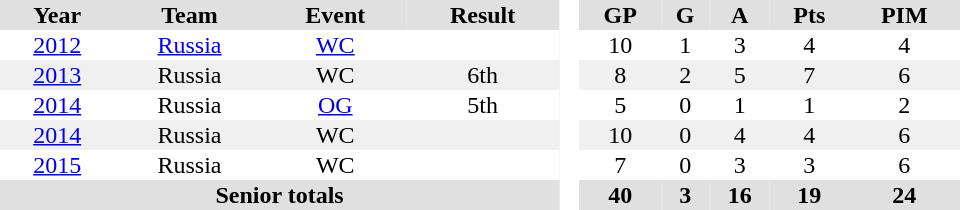<table border="0" cellpadding="1" cellspacing="0" style="text-align:center; width:40em">
<tr ALIGN="center" bgcolor="#e0e0e0">
<th>Year</th>
<th>Team</th>
<th>Event</th>
<th>Result</th>
<th rowspan="99" bgcolor="#ffffff"> </th>
<th>GP</th>
<th>G</th>
<th>A</th>
<th>Pts</th>
<th>PIM</th>
</tr>
<tr>
<td><a href='#'>2012</a></td>
<td><a href='#'>Russia</a></td>
<td><a href='#'>WC</a></td>
<td></td>
<td>10</td>
<td>1</td>
<td>3</td>
<td>4</td>
<td>4</td>
</tr>
<tr bgcolor="#f0f0f0">
<td><a href='#'>2013</a></td>
<td>Russia</td>
<td>WC</td>
<td>6th</td>
<td>8</td>
<td>2</td>
<td>5</td>
<td>7</td>
<td>6</td>
</tr>
<tr>
<td><a href='#'>2014</a></td>
<td>Russia</td>
<td><a href='#'>OG</a></td>
<td>5th</td>
<td>5</td>
<td>0</td>
<td>1</td>
<td>1</td>
<td>2</td>
</tr>
<tr bgcolor="#f0f0f0">
<td><a href='#'>2014</a></td>
<td>Russia</td>
<td>WC</td>
<td></td>
<td>10</td>
<td>0</td>
<td>4</td>
<td>4</td>
<td>6</td>
</tr>
<tr>
<td><a href='#'>2015</a></td>
<td>Russia</td>
<td>WC</td>
<td></td>
<td>7</td>
<td>0</td>
<td>3</td>
<td>3</td>
<td>6</td>
</tr>
<tr bgcolor="#e0e0e0">
<th colspan=4>Senior totals</th>
<th>40</th>
<th>3</th>
<th>16</th>
<th>19</th>
<th>24</th>
</tr>
</table>
